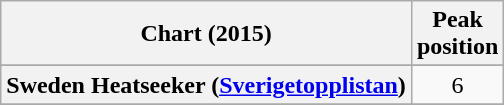<table class="wikitable sortable plainrowheaders" style="text-align:center">
<tr>
<th>Chart (2015)</th>
<th>Peak<br>position</th>
</tr>
<tr>
</tr>
<tr>
<th scope="row">Sweden Heatseeker (<a href='#'>Sverigetopplistan</a>)</th>
<td>6</td>
</tr>
<tr>
</tr>
<tr>
</tr>
<tr>
</tr>
<tr>
</tr>
<tr>
</tr>
<tr>
</tr>
<tr>
</tr>
</table>
